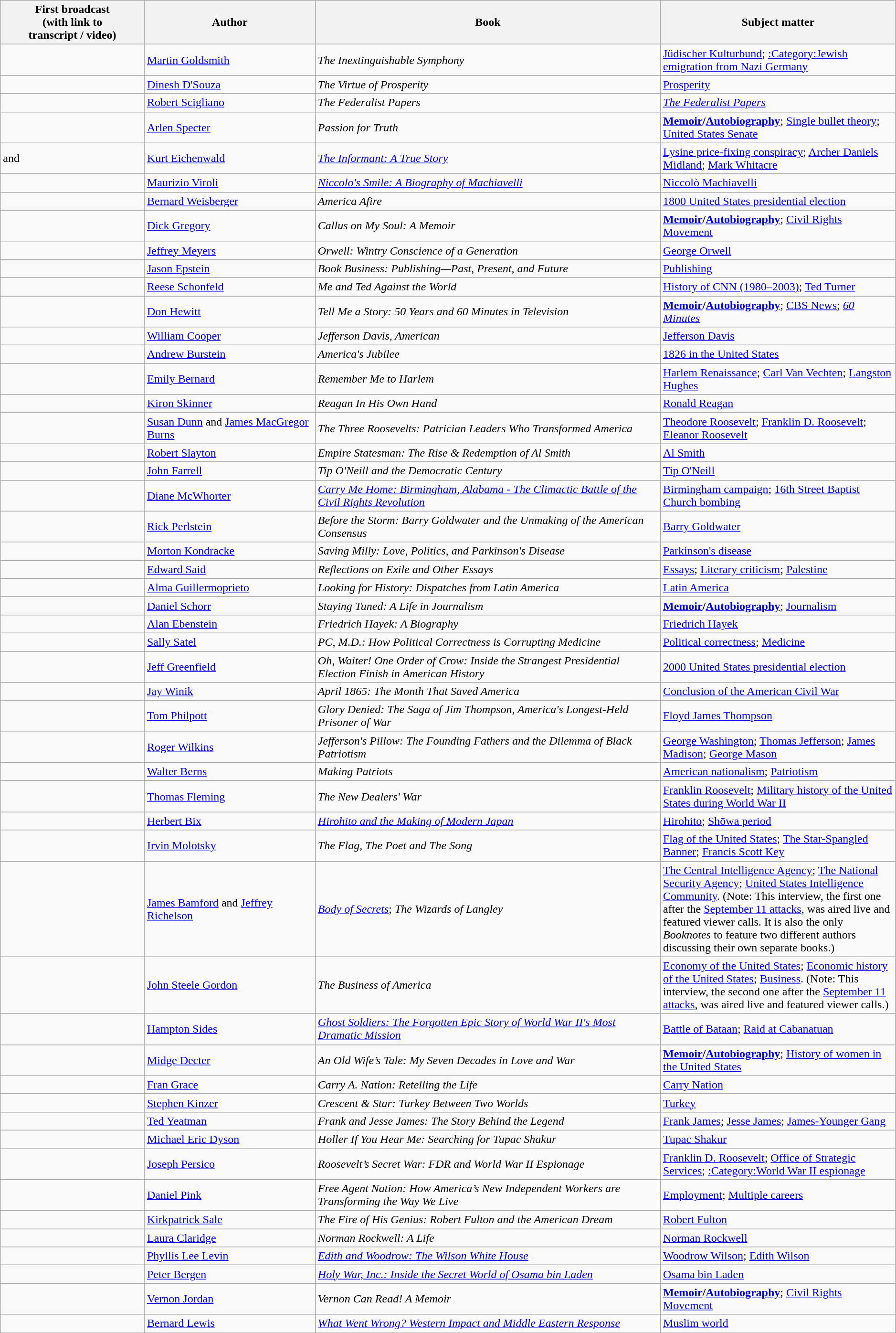<table class="wikitable" width="99%">
<tr>
<th width="100">First broadcast<br>(with link to<br>transcript / video)</th>
<th width="120">Author</th>
<th width="250">Book</th>
<th width="150">Subject matter</th>
</tr>
<tr>
<td></td>
<td><a href='#'>Martin Goldsmith</a></td>
<td><em>The Inextinguishable Symphony</em></td>
<td><a href='#'>Jüdischer Kulturbund</a>; <a href='#'>:Category:Jewish emigration from Nazi Germany</a></td>
</tr>
<tr>
<td></td>
<td><a href='#'>Dinesh D'Souza</a></td>
<td><em>The Virtue of Prosperity</em></td>
<td><a href='#'>Prosperity</a></td>
</tr>
<tr>
<td></td>
<td><a href='#'>Robert Scigliano</a></td>
<td><em>The Federalist Papers</em></td>
<td><em><a href='#'>The Federalist Papers</a></em></td>
</tr>
<tr>
<td></td>
<td><a href='#'>Arlen Specter</a></td>
<td><em>Passion for Truth</em></td>
<td><strong><a href='#'>Memoir</a>/<a href='#'>Autobiography</a></strong>; <a href='#'>Single bullet theory</a>; <a href='#'>United States Senate</a></td>
</tr>
<tr>
<td> and </td>
<td><a href='#'>Kurt Eichenwald</a></td>
<td><em><a href='#'>The Informant: A True Story</a></em></td>
<td><a href='#'>Lysine price-fixing conspiracy</a>; <a href='#'>Archer Daniels Midland</a>; <a href='#'>Mark Whitacre</a></td>
</tr>
<tr>
<td></td>
<td><a href='#'>Maurizio Viroli</a></td>
<td><em><a href='#'>Niccolo's Smile: A Biography of Machiavelli</a></em></td>
<td><a href='#'>Niccolò Machiavelli</a></td>
</tr>
<tr>
<td></td>
<td><a href='#'>Bernard Weisberger</a></td>
<td><em>America Afire</em></td>
<td><a href='#'>1800 United States presidential election</a></td>
</tr>
<tr>
<td></td>
<td><a href='#'>Dick Gregory</a></td>
<td><em>Callus on My Soul: A Memoir</em></td>
<td><strong><a href='#'>Memoir</a>/<a href='#'>Autobiography</a></strong>; <a href='#'>Civil Rights Movement</a></td>
</tr>
<tr>
<td></td>
<td><a href='#'>Jeffrey Meyers</a></td>
<td><em>Orwell: Wintry Conscience of a Generation</em></td>
<td><a href='#'>George Orwell</a></td>
</tr>
<tr>
<td></td>
<td><a href='#'>Jason Epstein</a></td>
<td><em>Book Business: Publishing—Past, Present, and Future</em></td>
<td><a href='#'>Publishing</a></td>
</tr>
<tr>
<td></td>
<td><a href='#'>Reese Schonfeld</a></td>
<td><em>Me and Ted Against the World</em></td>
<td><a href='#'>History of CNN (1980–2003)</a>; <a href='#'>Ted Turner</a></td>
</tr>
<tr>
<td></td>
<td><a href='#'>Don Hewitt</a></td>
<td><em>Tell Me a Story: 50 Years and 60 Minutes in Television</em></td>
<td><strong><a href='#'>Memoir</a>/<a href='#'>Autobiography</a></strong>; <a href='#'>CBS News</a>; <em><a href='#'>60 Minutes</a></em></td>
</tr>
<tr>
<td></td>
<td><a href='#'>William Cooper</a></td>
<td><em>Jefferson Davis, American</em></td>
<td><a href='#'>Jefferson Davis</a></td>
</tr>
<tr>
<td></td>
<td><a href='#'>Andrew Burstein</a></td>
<td><em>America's Jubilee</em></td>
<td><a href='#'>1826 in the United States</a></td>
</tr>
<tr>
<td></td>
<td><a href='#'>Emily Bernard</a></td>
<td><em>Remember Me to Harlem</em></td>
<td><a href='#'>Harlem Renaissance</a>; <a href='#'>Carl Van Vechten</a>; <a href='#'>Langston Hughes</a></td>
</tr>
<tr>
<td></td>
<td><a href='#'>Kiron Skinner</a></td>
<td><em>Reagan In His Own Hand</em></td>
<td><a href='#'>Ronald Reagan</a></td>
</tr>
<tr>
<td></td>
<td><a href='#'>Susan Dunn</a> and <a href='#'>James MacGregor Burns</a></td>
<td><em>The Three Roosevelts: Patrician Leaders Who Transformed America</em></td>
<td><a href='#'>Theodore Roosevelt</a>; <a href='#'>Franklin D. Roosevelt</a>; <a href='#'>Eleanor Roosevelt</a></td>
</tr>
<tr>
<td></td>
<td><a href='#'>Robert Slayton</a></td>
<td><em>Empire Statesman: The Rise & Redemption of Al Smith</em></td>
<td><a href='#'>Al Smith</a></td>
</tr>
<tr>
<td></td>
<td><a href='#'>John Farrell</a></td>
<td><em>Tip O'Neill and the Democratic Century</em></td>
<td><a href='#'>Tip O'Neill</a></td>
</tr>
<tr>
<td></td>
<td><a href='#'>Diane McWhorter</a></td>
<td><em><a href='#'>Carry Me Home: Birmingham, Alabama - The Climactic Battle of the Civil Rights Revolution</a></em></td>
<td><a href='#'>Birmingham campaign</a>; <a href='#'>16th Street Baptist Church bombing</a></td>
</tr>
<tr>
<td></td>
<td><a href='#'>Rick Perlstein</a></td>
<td><em>Before the Storm: Barry Goldwater and the Unmaking of the American Consensus</em></td>
<td><a href='#'>Barry Goldwater</a></td>
</tr>
<tr>
<td></td>
<td><a href='#'>Morton Kondracke</a></td>
<td><em>Saving Milly: Love, Politics, and Parkinson's Disease</em></td>
<td><a href='#'>Parkinson's disease</a></td>
</tr>
<tr>
<td></td>
<td><a href='#'>Edward Said</a></td>
<td><em>Reflections on Exile and Other Essays</em></td>
<td><a href='#'>Essays</a>; <a href='#'>Literary criticism</a>; <a href='#'>Palestine</a></td>
</tr>
<tr>
<td></td>
<td><a href='#'>Alma Guillermoprieto</a></td>
<td><em>Looking for History: Dispatches from Latin America</em></td>
<td><a href='#'>Latin America</a></td>
</tr>
<tr>
<td></td>
<td><a href='#'>Daniel Schorr</a></td>
<td><em>Staying Tuned: A Life in Journalism</em></td>
<td><strong><a href='#'>Memoir</a>/<a href='#'>Autobiography</a></strong>; <a href='#'>Journalism</a></td>
</tr>
<tr>
<td></td>
<td><a href='#'>Alan Ebenstein</a></td>
<td><em>Friedrich Hayek: A Biography</em></td>
<td><a href='#'>Friedrich Hayek</a></td>
</tr>
<tr>
<td></td>
<td><a href='#'>Sally Satel</a></td>
<td><em>PC, M.D.: How Political Correctness is Corrupting Medicine</em></td>
<td><a href='#'>Political correctness</a>; <a href='#'>Medicine</a></td>
</tr>
<tr>
<td></td>
<td><a href='#'>Jeff Greenfield</a></td>
<td><em>Oh, Waiter! One Order of Crow: Inside the Strangest Presidential Election Finish in American History</em></td>
<td><a href='#'>2000 United States presidential election</a></td>
</tr>
<tr>
<td></td>
<td><a href='#'>Jay Winik</a></td>
<td><em>April 1865: The Month That Saved America</em></td>
<td><a href='#'>Conclusion of the American Civil War</a></td>
</tr>
<tr>
<td></td>
<td><a href='#'>Tom Philpott</a></td>
<td><em>Glory Denied: The Saga of Jim Thompson, America's Longest-Held Prisoner of War</em></td>
<td><a href='#'>Floyd James Thompson</a></td>
</tr>
<tr>
<td></td>
<td><a href='#'>Roger Wilkins</a></td>
<td><em>Jefferson's Pillow: The Founding Fathers and the Dilemma of Black Patriotism</em></td>
<td><a href='#'>George Washington</a>; <a href='#'>Thomas Jefferson</a>; <a href='#'>James Madison</a>; <a href='#'>George Mason</a></td>
</tr>
<tr>
<td></td>
<td><a href='#'>Walter Berns</a></td>
<td><em>Making Patriots</em></td>
<td><a href='#'>American nationalism</a>; <a href='#'>Patriotism</a></td>
</tr>
<tr>
<td></td>
<td><a href='#'>Thomas Fleming</a></td>
<td><em>The New Dealers' War</em></td>
<td><a href='#'>Franklin Roosevelt</a>; <a href='#'>Military history of the United States during World War II</a></td>
</tr>
<tr>
<td></td>
<td><a href='#'>Herbert Bix</a></td>
<td><em><a href='#'>Hirohito and the Making of Modern Japan</a></em></td>
<td><a href='#'>Hirohito</a>; <a href='#'>Shōwa period</a></td>
</tr>
<tr>
<td></td>
<td><a href='#'>Irvin Molotsky</a></td>
<td><em>The Flag, The Poet and The Song</em></td>
<td><a href='#'>Flag of the United States</a>; <a href='#'>The Star-Spangled Banner</a>; <a href='#'>Francis Scott Key</a></td>
</tr>
<tr>
<td><br></td>
<td><a href='#'>James Bamford</a> and <a href='#'>Jeffrey Richelson</a></td>
<td><em><a href='#'>Body of Secrets</a></em>; <em>The Wizards of Langley</em></td>
<td><a href='#'>The Central Intelligence Agency</a>; <a href='#'>The National Security Agency</a>; <a href='#'>United States Intelligence Community</a>. (Note: This interview, the first one after the <a href='#'>September 11 attacks</a>, was aired live and featured viewer calls. It is also the only <em>Booknotes</em> to feature two different authors discussing their own separate books.)</td>
</tr>
<tr>
<td><br></td>
<td><a href='#'>John Steele Gordon</a></td>
<td><em>The Business of America</em></td>
<td><a href='#'>Economy of the United States</a>; <a href='#'>Economic history of the United States</a>; <a href='#'>Business</a>. (Note: This interview, the second one after the <a href='#'>September 11 attacks</a>, was aired live and featured viewer calls.)</td>
</tr>
<tr>
<td></td>
<td><a href='#'>Hampton Sides</a></td>
<td><em><a href='#'>Ghost Soldiers: The Forgotten Epic Story of World War II's Most Dramatic Mission</a></em></td>
<td><a href='#'>Battle of Bataan</a>; <a href='#'>Raid at Cabanatuan</a></td>
</tr>
<tr>
<td></td>
<td><a href='#'>Midge Decter</a></td>
<td><em>An Old Wife’s Tale: My Seven Decades in Love and War</em></td>
<td><strong><a href='#'>Memoir</a>/<a href='#'>Autobiography</a></strong>; <a href='#'>History of women in the United States</a></td>
</tr>
<tr>
<td></td>
<td><a href='#'>Fran Grace</a></td>
<td><em>Carry A. Nation: Retelling the Life</em></td>
<td><a href='#'>Carry Nation</a></td>
</tr>
<tr>
<td></td>
<td><a href='#'>Stephen Kinzer</a></td>
<td><em>Crescent & Star: Turkey Between Two Worlds</em></td>
<td><a href='#'>Turkey</a></td>
</tr>
<tr>
<td></td>
<td><a href='#'>Ted Yeatman</a></td>
<td><em>Frank and Jesse James: The Story Behind the Legend</em></td>
<td><a href='#'>Frank James</a>; <a href='#'>Jesse James</a>; <a href='#'>James-Younger Gang</a></td>
</tr>
<tr>
<td></td>
<td><a href='#'>Michael Eric Dyson</a></td>
<td><em>Holler If You Hear Me: Searching for Tupac Shakur</em></td>
<td><a href='#'>Tupac Shakur</a></td>
</tr>
<tr>
<td></td>
<td><a href='#'>Joseph Persico</a></td>
<td><em>Roosevelt’s Secret War: FDR and World War II Espionage</em></td>
<td><a href='#'>Franklin D. Roosevelt</a>; <a href='#'>Office of Strategic Services</a>; <a href='#'>:Category:World War II espionage</a></td>
</tr>
<tr>
<td></td>
<td><a href='#'>Daniel Pink</a></td>
<td><em>Free Agent Nation: How America’s New Independent Workers are Transforming the Way We Live</em></td>
<td><a href='#'>Employment</a>; <a href='#'>Multiple careers</a></td>
</tr>
<tr>
<td></td>
<td><a href='#'>Kirkpatrick Sale</a></td>
<td><em>The Fire of His Genius: Robert Fulton and the American Dream</em></td>
<td><a href='#'>Robert Fulton</a></td>
</tr>
<tr>
<td></td>
<td><a href='#'>Laura Claridge</a></td>
<td><em>Norman Rockwell: A Life</em></td>
<td><a href='#'>Norman Rockwell</a></td>
</tr>
<tr>
<td></td>
<td><a href='#'>Phyllis Lee Levin</a></td>
<td><em><a href='#'>Edith and Woodrow: The Wilson White House</a></em></td>
<td><a href='#'>Woodrow Wilson</a>; <a href='#'>Edith Wilson</a></td>
</tr>
<tr>
<td></td>
<td><a href='#'>Peter Bergen</a></td>
<td><em><a href='#'>Holy War, Inc.: Inside the Secret World of Osama bin Laden</a></em></td>
<td><a href='#'>Osama bin Laden</a></td>
</tr>
<tr>
<td></td>
<td><a href='#'>Vernon Jordan</a></td>
<td><em>Vernon Can Read! A Memoir</em></td>
<td><strong><a href='#'>Memoir</a>/<a href='#'>Autobiography</a></strong>; <a href='#'>Civil Rights Movement</a></td>
</tr>
<tr>
<td></td>
<td><a href='#'>Bernard Lewis</a></td>
<td><em><a href='#'>What Went Wrong? Western Impact and Middle Eastern Response</a></em></td>
<td><a href='#'>Muslim world</a></td>
</tr>
</table>
